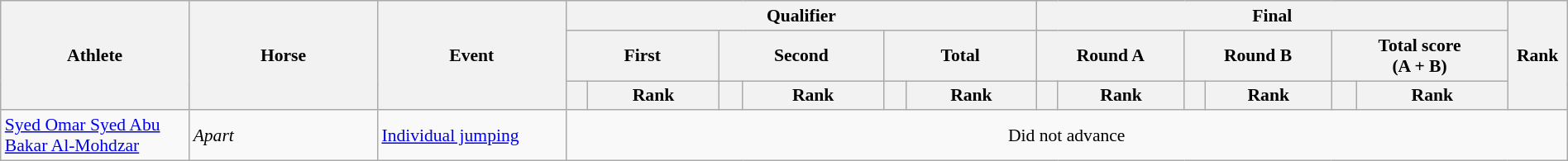<table class="wikitable" width="100%" style="text-align:center; font-size:90%;">
<tr>
<th rowspan="3" width="10%">Athlete</th>
<th rowspan="3" width="10%">Horse</th>
<th rowspan="3" width="10%">Event</th>
<th colspan="6" width="25%">Qualifier</th>
<th colspan="6" width="25%">Final</th>
<th rowspan="3" width="3%">Rank</th>
</tr>
<tr>
<th colspan="2">First</th>
<th colspan="2">Second</th>
<th colspan="2">Total</th>
<th colspan="2">Round A</th>
<th colspan="2">Round B</th>
<th colspan="2">Total score<br>(A + B)</th>
</tr>
<tr>
<th></th>
<th>Rank</th>
<th></th>
<th>Rank</th>
<th></th>
<th>Rank</th>
<th></th>
<th>Rank</th>
<th></th>
<th>Rank</th>
<th></th>
<th>Rank</th>
</tr>
<tr>
<td align=left><a href='#'>Syed Omar Syed Abu Bakar Al-Mohdzar</a></td>
<td align=left><em>Apart</em></td>
<td align=left><a href='#'>Individual jumping</a></td>
<td colspan=13>Did not advance</td>
</tr>
</table>
